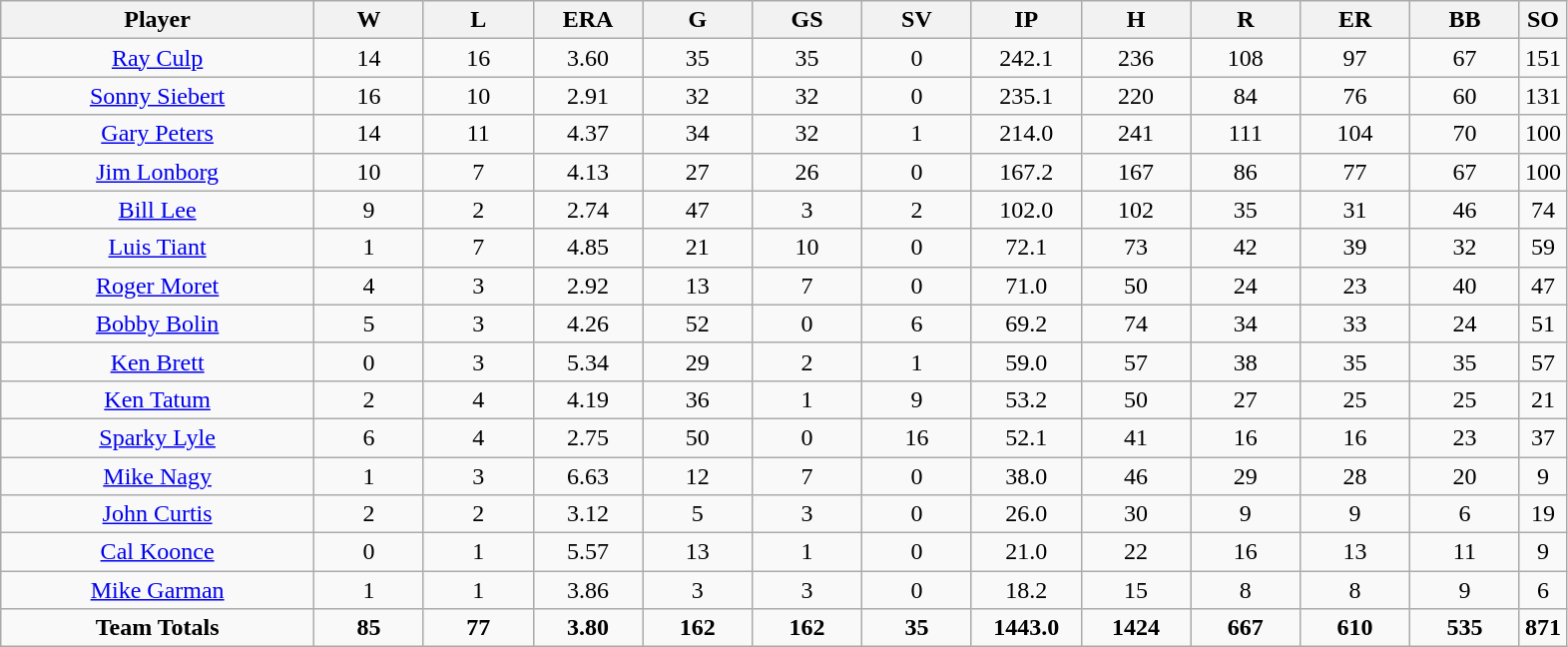<table class=wikitable style="text-align:center">
<tr>
<th bgcolor=#DDDDFF; width="20%">Player</th>
<th bgcolor=#DDDDFF; width="7%">W</th>
<th bgcolor=#DDDDFF; width="7%">L</th>
<th bgcolor=#DDDDFF; width="7%">ERA</th>
<th bgcolor=#DDDDFF; width="7%">G</th>
<th bgcolor=#DDDDFF; width="7%">GS</th>
<th bgcolor=#DDDDFF; width="7%">SV</th>
<th bgcolor=#DDDDFF; width="7%">IP</th>
<th bgcolor=#DDDDFF; width="7%">H</th>
<th bgcolor=#DDDDFF; width="7%">R</th>
<th bgcolor=#DDDDFF; width="7%">ER</th>
<th bgcolor=#DDDDFF; width="7%">BB</th>
<th bgcolor=#DDDDFF; width="7%">SO</th>
</tr>
<tr>
<td><a href='#'>Ray Culp</a></td>
<td>14</td>
<td>16</td>
<td>3.60</td>
<td>35</td>
<td>35</td>
<td>0</td>
<td>242.1</td>
<td>236</td>
<td>108</td>
<td>97</td>
<td>67</td>
<td>151</td>
</tr>
<tr>
<td><a href='#'>Sonny Siebert</a></td>
<td>16</td>
<td>10</td>
<td>2.91</td>
<td>32</td>
<td>32</td>
<td>0</td>
<td>235.1</td>
<td>220</td>
<td>84</td>
<td>76</td>
<td>60</td>
<td>131</td>
</tr>
<tr>
<td><a href='#'>Gary Peters</a></td>
<td>14</td>
<td>11</td>
<td>4.37</td>
<td>34</td>
<td>32</td>
<td>1</td>
<td>214.0</td>
<td>241</td>
<td>111</td>
<td>104</td>
<td>70</td>
<td>100</td>
</tr>
<tr>
<td><a href='#'>Jim Lonborg</a></td>
<td>10</td>
<td>7</td>
<td>4.13</td>
<td>27</td>
<td>26</td>
<td>0</td>
<td>167.2</td>
<td>167</td>
<td>86</td>
<td>77</td>
<td>67</td>
<td>100</td>
</tr>
<tr>
<td><a href='#'>Bill Lee</a></td>
<td>9</td>
<td>2</td>
<td>2.74</td>
<td>47</td>
<td>3</td>
<td>2</td>
<td>102.0</td>
<td>102</td>
<td>35</td>
<td>31</td>
<td>46</td>
<td>74</td>
</tr>
<tr>
<td><a href='#'>Luis Tiant</a></td>
<td>1</td>
<td>7</td>
<td>4.85</td>
<td>21</td>
<td>10</td>
<td>0</td>
<td>72.1</td>
<td>73</td>
<td>42</td>
<td>39</td>
<td>32</td>
<td>59</td>
</tr>
<tr>
<td><a href='#'>Roger Moret</a></td>
<td>4</td>
<td>3</td>
<td>2.92</td>
<td>13</td>
<td>7</td>
<td>0</td>
<td>71.0</td>
<td>50</td>
<td>24</td>
<td>23</td>
<td>40</td>
<td>47</td>
</tr>
<tr>
<td><a href='#'>Bobby Bolin</a></td>
<td>5</td>
<td>3</td>
<td>4.26</td>
<td>52</td>
<td>0</td>
<td>6</td>
<td>69.2</td>
<td>74</td>
<td>34</td>
<td>33</td>
<td>24</td>
<td>51</td>
</tr>
<tr>
<td><a href='#'>Ken Brett</a></td>
<td>0</td>
<td>3</td>
<td>5.34</td>
<td>29</td>
<td>2</td>
<td>1</td>
<td>59.0</td>
<td>57</td>
<td>38</td>
<td>35</td>
<td>35</td>
<td>57</td>
</tr>
<tr>
<td><a href='#'>Ken Tatum</a></td>
<td>2</td>
<td>4</td>
<td>4.19</td>
<td>36</td>
<td>1</td>
<td>9</td>
<td>53.2</td>
<td>50</td>
<td>27</td>
<td>25</td>
<td>25</td>
<td>21</td>
</tr>
<tr>
<td><a href='#'>Sparky Lyle</a></td>
<td>6</td>
<td>4</td>
<td>2.75</td>
<td>50</td>
<td>0</td>
<td>16</td>
<td>52.1</td>
<td>41</td>
<td>16</td>
<td>16</td>
<td>23</td>
<td>37</td>
</tr>
<tr>
<td><a href='#'>Mike Nagy</a></td>
<td>1</td>
<td>3</td>
<td>6.63</td>
<td>12</td>
<td>7</td>
<td>0</td>
<td>38.0</td>
<td>46</td>
<td>29</td>
<td>28</td>
<td>20</td>
<td>9</td>
</tr>
<tr>
<td><a href='#'>John Curtis</a></td>
<td>2</td>
<td>2</td>
<td>3.12</td>
<td>5</td>
<td>3</td>
<td>0</td>
<td>26.0</td>
<td>30</td>
<td>9</td>
<td>9</td>
<td>6</td>
<td>19</td>
</tr>
<tr>
<td><a href='#'>Cal Koonce</a></td>
<td>0</td>
<td>1</td>
<td>5.57</td>
<td>13</td>
<td>1</td>
<td>0</td>
<td>21.0</td>
<td>22</td>
<td>16</td>
<td>13</td>
<td>11</td>
<td>9</td>
</tr>
<tr>
<td><a href='#'>Mike Garman</a></td>
<td>1</td>
<td>1</td>
<td>3.86</td>
<td>3</td>
<td>3</td>
<td>0</td>
<td>18.2</td>
<td>15</td>
<td>8</td>
<td>8</td>
<td>9</td>
<td>6</td>
</tr>
<tr>
<td><strong>Team Totals</strong></td>
<td><strong>85</strong></td>
<td><strong>77</strong></td>
<td><strong>3.80</strong></td>
<td><strong>162</strong></td>
<td><strong>162</strong></td>
<td><strong>35</strong></td>
<td><strong>1443.0</strong></td>
<td><strong>1424</strong></td>
<td><strong>667</strong></td>
<td><strong>610</strong></td>
<td><strong>535</strong></td>
<td><strong>871</strong></td>
</tr>
</table>
